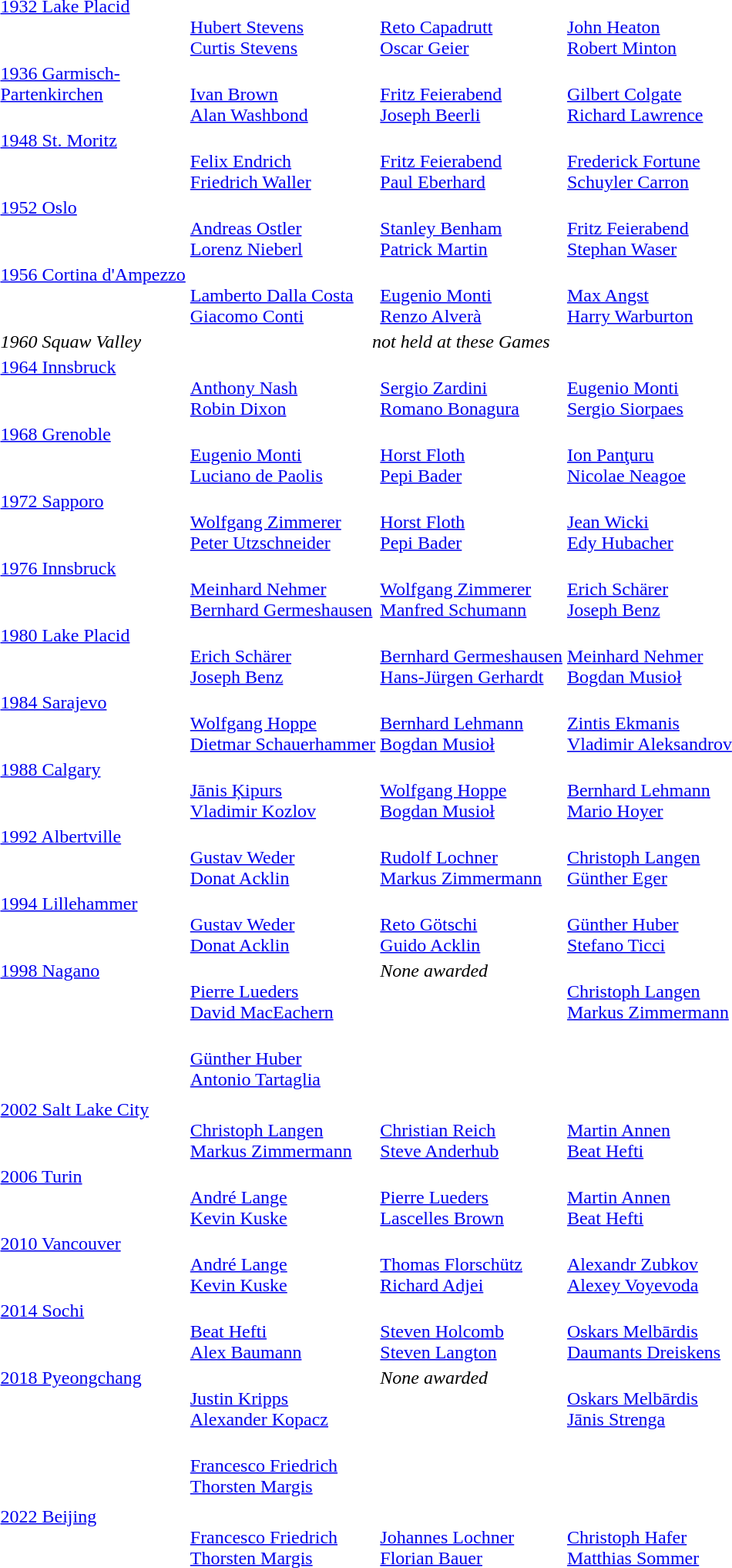<table>
<tr valign="top">
<td><a href='#'>1932 Lake Placid</a><br></td>
<td><br><a href='#'>Hubert Stevens</a><br><a href='#'>Curtis Stevens</a></td>
<td><br><a href='#'>Reto Capadrutt</a><br><a href='#'>Oscar Geier</a></td>
<td><br><a href='#'>John Heaton</a><br><a href='#'>Robert Minton</a></td>
</tr>
<tr valign="top">
<td><a href='#'>1936 Garmisch-<br>Partenkirchen</a><br></td>
<td><br><a href='#'>Ivan Brown</a><br><a href='#'>Alan Washbond</a></td>
<td><br><a href='#'>Fritz Feierabend</a><br><a href='#'>Joseph Beerli</a></td>
<td><br><a href='#'>Gilbert Colgate</a><br><a href='#'>Richard Lawrence</a></td>
</tr>
<tr valign="top">
<td><a href='#'>1948 St. Moritz</a><br></td>
<td><br><a href='#'>Felix Endrich</a><br><a href='#'>Friedrich Waller</a></td>
<td><br><a href='#'>Fritz Feierabend</a><br><a href='#'>Paul Eberhard</a></td>
<td><br><a href='#'>Frederick Fortune</a><br><a href='#'>Schuyler Carron</a></td>
</tr>
<tr valign="top">
<td><a href='#'>1952 Oslo</a><br></td>
<td><br><a href='#'>Andreas Ostler</a><br><a href='#'>Lorenz Nieberl</a></td>
<td><br><a href='#'>Stanley Benham</a><br><a href='#'>Patrick Martin</a></td>
<td><br><a href='#'>Fritz Feierabend</a><br><a href='#'>Stephan Waser</a></td>
</tr>
<tr valign="top">
<td><a href='#'>1956 Cortina d'Ampezzo</a><br></td>
<td><br><a href='#'>Lamberto Dalla Costa</a><br><a href='#'>Giacomo Conti</a></td>
<td><br><a href='#'>Eugenio Monti</a><br><a href='#'>Renzo Alverà</a></td>
<td><br><a href='#'>Max Angst</a><br><a href='#'>Harry Warburton</a></td>
</tr>
<tr>
<td><em>1960 Squaw Valley</em></td>
<td colspan=3 align=center><em>not held at these Games</em></td>
</tr>
<tr valign="top">
<td><a href='#'>1964 Innsbruck</a><br></td>
<td><br><a href='#'>Anthony Nash</a><br><a href='#'>Robin Dixon</a></td>
<td><br><a href='#'>Sergio Zardini</a><br><a href='#'>Romano Bonagura</a></td>
<td><br><a href='#'>Eugenio Monti</a><br><a href='#'>Sergio Siorpaes</a></td>
</tr>
<tr valign="top">
<td><a href='#'>1968 Grenoble</a><br></td>
<td><br><a href='#'>Eugenio Monti</a><br><a href='#'>Luciano de Paolis</a></td>
<td><br><a href='#'>Horst Floth</a><br><a href='#'>Pepi Bader</a></td>
<td><br><a href='#'>Ion Panţuru</a><br><a href='#'>Nicolae Neagoe</a></td>
</tr>
<tr valign="top">
<td><a href='#'>1972 Sapporo</a><br></td>
<td><br><a href='#'>Wolfgang Zimmerer</a><br><a href='#'>Peter Utzschneider</a></td>
<td><br><a href='#'>Horst Floth</a><br><a href='#'>Pepi Bader</a></td>
<td><br><a href='#'>Jean Wicki</a><br><a href='#'>Edy Hubacher</a></td>
</tr>
<tr valign="top">
<td><a href='#'>1976 Innsbruck</a><br></td>
<td><br><a href='#'>Meinhard Nehmer</a><br><a href='#'>Bernhard Germeshausen</a></td>
<td><br><a href='#'>Wolfgang Zimmerer</a><br><a href='#'>Manfred Schumann</a></td>
<td><br><a href='#'>Erich Schärer</a><br><a href='#'>Joseph Benz</a></td>
</tr>
<tr valign="top">
<td><a href='#'>1980 Lake Placid</a><br></td>
<td><br><a href='#'>Erich Schärer</a><br><a href='#'>Joseph Benz</a></td>
<td><br><a href='#'>Bernhard Germeshausen</a><br><a href='#'>Hans-Jürgen Gerhardt</a></td>
<td><br><a href='#'>Meinhard Nehmer</a><br><a href='#'>Bogdan Musioł</a></td>
</tr>
<tr valign="top">
<td><a href='#'>1984 Sarajevo</a><br></td>
<td><br><a href='#'>Wolfgang Hoppe</a><br><a href='#'>Dietmar Schauerhammer</a></td>
<td><br><a href='#'>Bernhard Lehmann</a><br><a href='#'>Bogdan Musioł</a></td>
<td><br><a href='#'>Zintis Ekmanis</a><br><a href='#'>Vladimir Aleksandrov</a></td>
</tr>
<tr valign="top">
<td><a href='#'>1988 Calgary</a><br></td>
<td><br><a href='#'>Jānis Ķipurs</a><br><a href='#'>Vladimir Kozlov</a></td>
<td><br><a href='#'>Wolfgang Hoppe</a><br><a href='#'>Bogdan Musioł</a></td>
<td><br><a href='#'>Bernhard Lehmann</a><br><a href='#'>Mario Hoyer</a></td>
</tr>
<tr valign="top">
<td><a href='#'>1992 Albertville</a><br></td>
<td><br><a href='#'>Gustav Weder</a><br><a href='#'>Donat Acklin</a></td>
<td><br><a href='#'>Rudolf Lochner</a><br><a href='#'>Markus Zimmermann</a></td>
<td><br><a href='#'>Christoph Langen</a><br><a href='#'>Günther Eger</a></td>
</tr>
<tr valign="top">
<td><a href='#'>1994 Lillehammer</a><br></td>
<td><br><a href='#'>Gustav Weder</a><br><a href='#'>Donat Acklin</a></td>
<td><br><a href='#'>Reto Götschi</a><br><a href='#'>Guido Acklin</a></td>
<td><br><a href='#'>Günther Huber</a><br><a href='#'>Stefano Ticci</a></td>
</tr>
<tr valign="top">
<td rowspan=2><a href='#'>1998 Nagano</a><br></td>
<td><br><a href='#'>Pierre Lueders</a><br><a href='#'>David MacEachern</a></td>
<td rowspan=2><em>None awarded</em></td>
<td rowspan=2><br><a href='#'>Christoph Langen</a><br><a href='#'>Markus Zimmermann</a></td>
</tr>
<tr>
<td><br><a href='#'>Günther Huber</a><br><a href='#'>Antonio Tartaglia</a></td>
</tr>
<tr>
</tr>
<tr>
</tr>
<tr valign="top">
<td><a href='#'>2002 Salt Lake City</a><br></td>
<td><br><a href='#'>Christoph Langen</a><br><a href='#'>Markus Zimmermann</a></td>
<td><br><a href='#'>Christian Reich</a><br><a href='#'>Steve Anderhub</a></td>
<td><br><a href='#'>Martin Annen</a><br><a href='#'>Beat Hefti</a></td>
</tr>
<tr valign="top">
<td><a href='#'>2006 Turin</a><br></td>
<td><br><a href='#'>André Lange</a><br><a href='#'>Kevin Kuske</a></td>
<td><br><a href='#'>Pierre Lueders</a><br><a href='#'>Lascelles Brown</a></td>
<td><br><a href='#'>Martin Annen</a><br><a href='#'>Beat Hefti</a></td>
</tr>
<tr valign="top">
<td><a href='#'>2010 Vancouver</a><br></td>
<td><br><a href='#'>André Lange</a><br><a href='#'>Kevin Kuske</a></td>
<td><br><a href='#'>Thomas Florschütz</a><br><a href='#'>Richard Adjei</a></td>
<td><br><a href='#'>Alexandr Zubkov</a><br><a href='#'>Alexey Voyevoda</a></td>
</tr>
<tr valign="top">
<td><a href='#'>2014 Sochi</a><br></td>
<td><br><a href='#'>Beat Hefti</a><br><a href='#'>Alex Baumann</a></td>
<td><br><a href='#'>Steven Holcomb</a><br><a href='#'>Steven Langton</a></td>
<td><br><a href='#'>Oskars Melbārdis</a><br><a href='#'>Daumants Dreiskens</a></td>
</tr>
<tr valign="top">
<td rowspan=2><a href='#'>2018 Pyeongchang</a><br></td>
<td><br><a href='#'>Justin Kripps</a><br><a href='#'>Alexander Kopacz</a></td>
<td rowspan=2><em>None awarded</em></td>
<td rowspan=2><br><a href='#'>Oskars Melbārdis</a><br><a href='#'>Jānis Strenga</a></td>
</tr>
<tr>
<td><br><a href='#'>Francesco Friedrich</a><br><a href='#'>Thorsten Margis</a></td>
</tr>
<tr>
</tr>
<tr>
</tr>
<tr valign="top">
<td><a href='#'>2022 Beijing</a> <br></td>
<td><br><a href='#'>Francesco Friedrich</a><br><a href='#'>Thorsten Margis</a></td>
<td><br><a href='#'>Johannes Lochner</a><br><a href='#'>Florian Bauer</a></td>
<td><br><a href='#'>Christoph Hafer</a><br><a href='#'>Matthias Sommer</a></td>
</tr>
<tr>
</tr>
</table>
